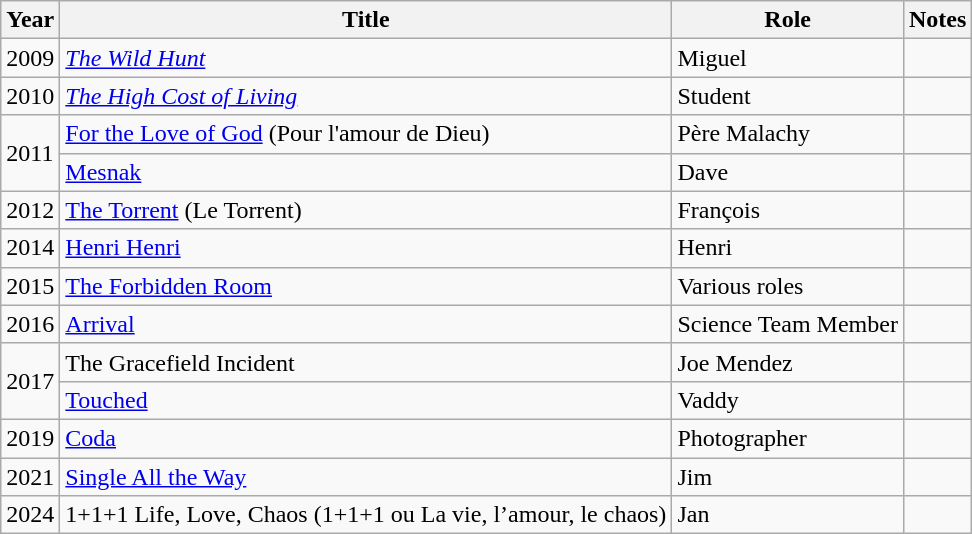<table class="wikitable sortable">
<tr>
<th>Year</th>
<th>Title</th>
<th>Role</th>
<th class="unsortable">Notes</th>
</tr>
<tr>
<td>2009</td>
<td data-sort-value="Wild Hunt, The"><em><a href='#'>The Wild Hunt</a></em></td>
<td>Miguel</td>
<td></td>
</tr>
<tr>
<td>2010</td>
<td data-sort-value="High Cost of Living, The"><em><a href='#'>The High Cost of Living</a></em></td>
<td>Student</td>
<td></td>
</tr>
<tr>
<td rowspan="2">2011<em></td>
<td></em><a href='#'>For the Love of God</a> (Pour l'amour de Dieu)<em></td>
<td>Père Malachy</td>
<td></td>
</tr>
<tr>
<td></em><a href='#'>Mesnak</a><em></td>
<td>Dave</td>
<td></td>
</tr>
<tr>
<td>2012</td>
<td data-sort-value="Torrent, The"></em><a href='#'>The Torrent</a> (Le Torrent)<em></td>
<td>François</td>
<td></td>
</tr>
<tr>
<td>2014</td>
<td></em><a href='#'>Henri Henri</a><em></td>
<td>Henri</td>
<td></td>
</tr>
<tr>
<td>2015</td>
<td data-sort-value="Forbidden Room, The"></em><a href='#'>The Forbidden Room</a><em></td>
<td>Various roles</td>
<td></td>
</tr>
<tr>
<td>2016</td>
<td></em><a href='#'>Arrival</a><em></td>
<td>Science Team Member</td>
<td></td>
</tr>
<tr>
<td rowspan="2">2017</td>
<td data-sort-value="Gracefield Incident, The"></em>The Gracefield Incident<em></td>
<td>Joe Mendez</td>
<td></td>
</tr>
<tr>
<td></em><a href='#'>Touched</a><em></td>
<td>Vaddy</td>
<td></td>
</tr>
<tr>
<td>2019</td>
<td></em><a href='#'>Coda</a><em></td>
<td>Photographer</td>
<td></td>
</tr>
<tr>
<td>2021</td>
<td></em><a href='#'>Single All the Way</a><em></td>
<td>Jim</td>
<td></td>
</tr>
<tr>
<td>2024</td>
<td></em>1+1+1 Life, Love, Chaos (1+1+1 ou La vie, l’amour, le chaos)<em></td>
<td>Jan</td>
<td></td>
</tr>
</table>
